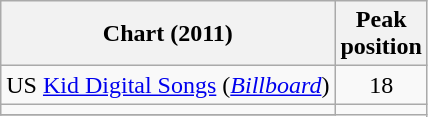<table class="wikitable sortable">
<tr>
<th scope="col">Chart (2011)</th>
<th scope="col">Peak<br>position</th>
</tr>
<tr>
<td>US <a href='#'>Kid Digital Songs</a> (<em><a href='#'>Billboard</a></em>)</td>
<td style="text-align:center;">18</td>
</tr>
<tr>
<td></td>
</tr>
<tr>
</tr>
</table>
